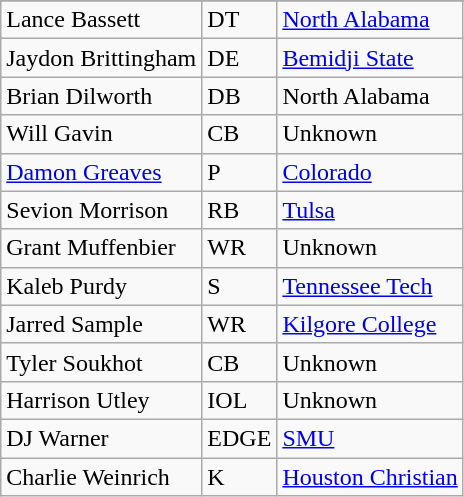<table class="wikitable">
<tr>
</tr>
<tr>
<td>Lance Bassett</td>
<td>DT</td>
<td><a href='#'>North Alabama</a></td>
</tr>
<tr>
<td>Jaydon Brittingham</td>
<td>DE</td>
<td><a href='#'>Bemidji State</a></td>
</tr>
<tr>
<td>Brian Dilworth</td>
<td>DB</td>
<td>North Alabama</td>
</tr>
<tr>
<td>Will Gavin</td>
<td>CB</td>
<td>Unknown</td>
</tr>
<tr>
<td><a href='#'>Damon Greaves</a></td>
<td>P</td>
<td><a href='#'>Colorado</a></td>
</tr>
<tr>
<td>Sevion Morrison</td>
<td>RB</td>
<td><a href='#'>Tulsa</a></td>
</tr>
<tr>
<td>Grant Muffenbier</td>
<td>WR</td>
<td>Unknown</td>
</tr>
<tr>
<td>Kaleb Purdy</td>
<td>S</td>
<td><a href='#'>Tennessee Tech</a></td>
</tr>
<tr>
<td>Jarred Sample</td>
<td>WR</td>
<td><a href='#'>Kilgore College</a></td>
</tr>
<tr>
<td>Tyler Soukhot</td>
<td>CB</td>
<td>Unknown</td>
</tr>
<tr>
<td>Harrison Utley</td>
<td>IOL</td>
<td>Unknown</td>
</tr>
<tr>
<td>DJ Warner</td>
<td>EDGE</td>
<td><a href='#'>SMU</a></td>
</tr>
<tr>
<td>Charlie Weinrich</td>
<td>K</td>
<td><a href='#'>Houston Christian</a></td>
</tr>
</table>
